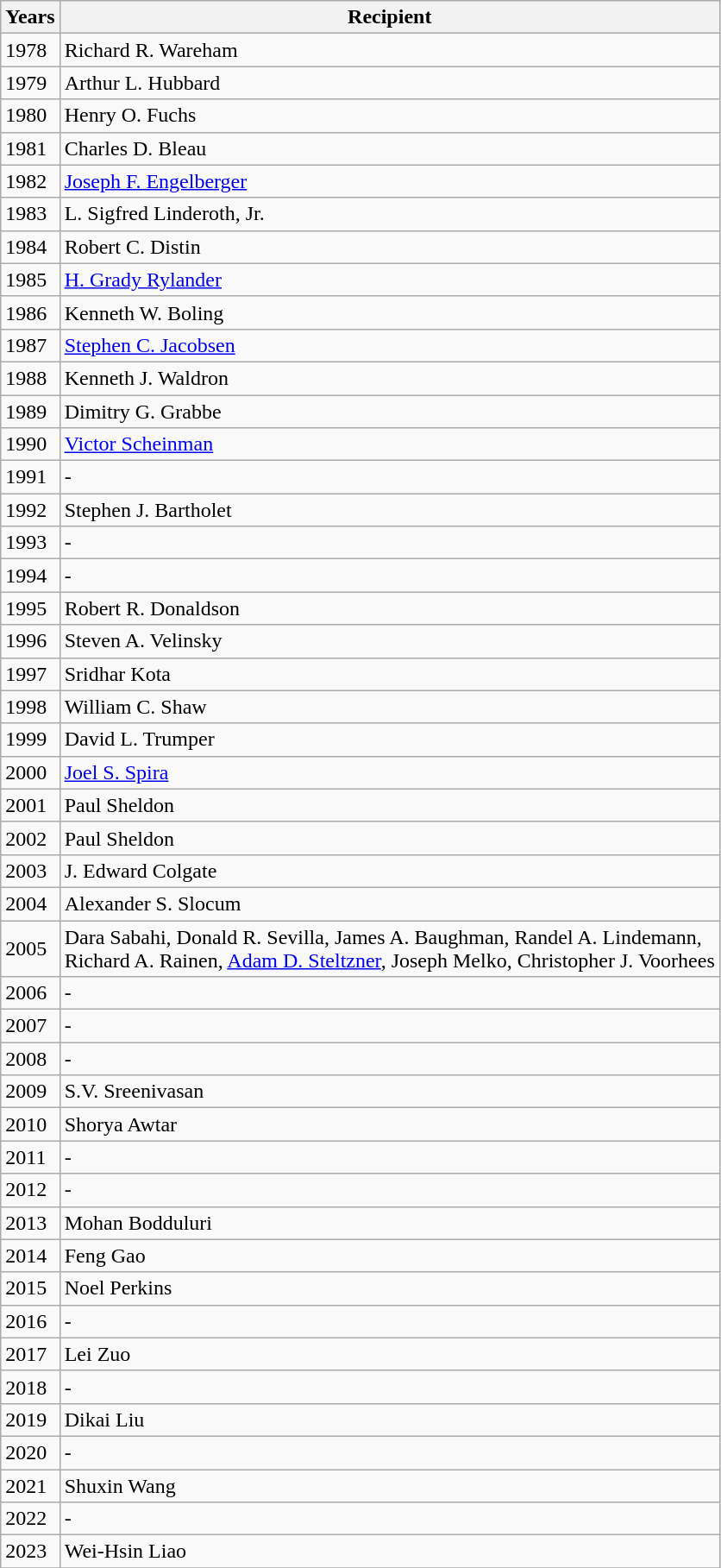<table class="wikitable sortable" border="1">
<tr>
<th>Years</th>
<th colspan=2>Recipient</th>
</tr>
<tr>
<td>1978</td>
<td>Richard R. Wareham</td>
</tr>
<tr>
<td>1979</td>
<td>Arthur L. Hubbard</td>
</tr>
<tr>
<td>1980</td>
<td>Henry O. Fuchs</td>
</tr>
<tr>
<td>1981</td>
<td>Charles D. Bleau</td>
</tr>
<tr>
<td>1982</td>
<td><a href='#'>Joseph F. Engelberger</a></td>
</tr>
<tr>
<td>1983</td>
<td>L. Sigfred Linderoth, Jr.</td>
</tr>
<tr>
<td>1984</td>
<td>Robert C. Distin</td>
</tr>
<tr>
<td>1985</td>
<td><a href='#'>H. Grady Rylander</a></td>
</tr>
<tr>
<td>1986</td>
<td>Kenneth W. Boling</td>
</tr>
<tr>
<td>1987</td>
<td><a href='#'>Stephen C. Jacobsen</a></td>
</tr>
<tr>
<td>1988</td>
<td>Kenneth J. Waldron</td>
</tr>
<tr>
<td>1989</td>
<td>Dimitry G. Grabbe</td>
</tr>
<tr>
<td>1990</td>
<td><a href='#'>Victor Scheinman</a></td>
</tr>
<tr>
<td>1991</td>
<td>-</td>
</tr>
<tr>
<td>1992</td>
<td>Stephen J. Bartholet</td>
</tr>
<tr>
<td>1993</td>
<td>-</td>
</tr>
<tr>
<td>1994</td>
<td>-</td>
</tr>
<tr>
<td>1995</td>
<td>Robert R. Donaldson</td>
</tr>
<tr>
<td>1996</td>
<td>Steven A. Velinsky</td>
</tr>
<tr>
<td>1997</td>
<td>Sridhar Kota</td>
</tr>
<tr>
<td>1998</td>
<td>William C. Shaw</td>
</tr>
<tr>
<td>1999</td>
<td>David L. Trumper</td>
</tr>
<tr>
<td>2000</td>
<td><a href='#'>Joel S. Spira</a></td>
</tr>
<tr>
<td>2001</td>
<td>Paul Sheldon</td>
</tr>
<tr>
<td>2002</td>
<td>Paul Sheldon</td>
</tr>
<tr>
<td>2003</td>
<td>J. Edward Colgate</td>
</tr>
<tr>
<td>2004</td>
<td>Alexander S. Slocum</td>
</tr>
<tr>
<td>2005</td>
<td>Dara Sabahi, Donald R. Sevilla, James A. Baughman, Randel A. Lindemann, <br> Richard A. Rainen, <a href='#'>Adam D. Steltzner</a>, Joseph Melko, Christopher J. Voorhees</td>
</tr>
<tr>
<td>2006</td>
<td>-</td>
</tr>
<tr>
<td>2007</td>
<td>-</td>
</tr>
<tr>
<td>2008</td>
<td>-</td>
</tr>
<tr>
<td>2009</td>
<td>S.V. Sreenivasan</td>
</tr>
<tr>
<td>2010</td>
<td>Shorya Awtar</td>
</tr>
<tr>
<td>2011</td>
<td>-</td>
</tr>
<tr>
<td>2012</td>
<td>-</td>
</tr>
<tr>
<td>2013</td>
<td>Mohan Bodduluri</td>
</tr>
<tr>
<td>2014</td>
<td>Feng Gao</td>
</tr>
<tr>
<td>2015</td>
<td>Noel Perkins</td>
</tr>
<tr>
<td>2016</td>
<td>-</td>
</tr>
<tr>
<td>2017</td>
<td>Lei Zuo</td>
</tr>
<tr>
<td>2018</td>
<td>-</td>
</tr>
<tr>
<td>2019</td>
<td>Dikai Liu</td>
</tr>
<tr>
<td>2020</td>
<td>-</td>
</tr>
<tr>
<td>2021</td>
<td>Shuxin Wang</td>
</tr>
<tr>
<td>2022</td>
<td>-</td>
</tr>
<tr>
<td>2023</td>
<td>Wei-Hsin Liao</td>
</tr>
<tr>
</tr>
</table>
